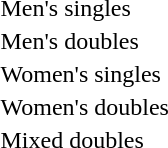<table>
<tr>
<td>Men's singles<br></td>
<td></td>
<td></td>
<td></td>
</tr>
<tr>
<td>Men's doubles<br></td>
<td></td>
<td></td>
<td></td>
</tr>
<tr>
<td>Women's singles<br></td>
<td></td>
<td></td>
<td></td>
</tr>
<tr>
<td>Women's doubles<br></td>
<td></td>
<td></td>
<td></td>
</tr>
<tr>
<td>Mixed doubles<br></td>
<td></td>
<td></td>
<td></td>
</tr>
</table>
